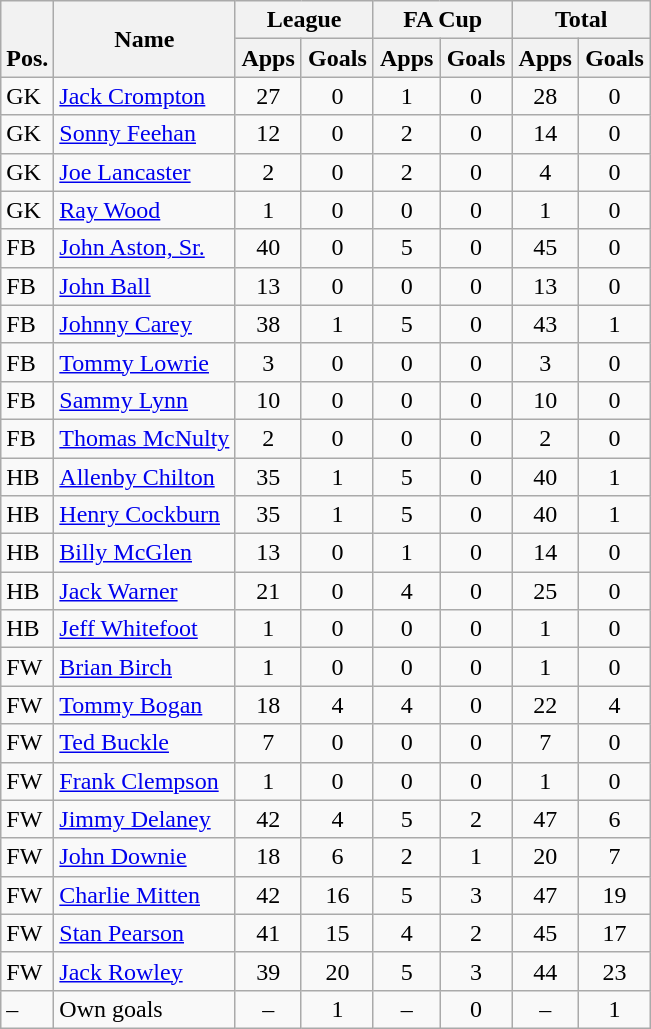<table class="wikitable" style="text-align:center">
<tr>
<th rowspan="2" valign="bottom">Pos.</th>
<th rowspan="2">Name</th>
<th colspan="2" width="85">League</th>
<th colspan="2" width="85">FA Cup</th>
<th colspan="2" width="85">Total</th>
</tr>
<tr>
<th>Apps</th>
<th>Goals</th>
<th>Apps</th>
<th>Goals</th>
<th>Apps</th>
<th>Goals</th>
</tr>
<tr>
<td align="left">GK</td>
<td align="left"> <a href='#'>Jack Crompton</a></td>
<td>27</td>
<td>0</td>
<td>1</td>
<td>0</td>
<td>28</td>
<td>0</td>
</tr>
<tr>
<td align="left">GK</td>
<td align="left"> <a href='#'>Sonny Feehan</a></td>
<td>12</td>
<td>0</td>
<td>2</td>
<td>0</td>
<td>14</td>
<td>0</td>
</tr>
<tr>
<td align="left">GK</td>
<td align="left"> <a href='#'>Joe Lancaster</a></td>
<td>2</td>
<td>0</td>
<td>2</td>
<td>0</td>
<td>4</td>
<td>0</td>
</tr>
<tr>
<td align="left">GK</td>
<td align="left"> <a href='#'>Ray Wood</a></td>
<td>1</td>
<td>0</td>
<td>0</td>
<td>0</td>
<td>1</td>
<td>0</td>
</tr>
<tr>
<td align="left">FB</td>
<td align="left"> <a href='#'>John Aston, Sr.</a></td>
<td>40</td>
<td>0</td>
<td>5</td>
<td>0</td>
<td>45</td>
<td>0</td>
</tr>
<tr>
<td align="left">FB</td>
<td align="left"> <a href='#'>John Ball</a></td>
<td>13</td>
<td>0</td>
<td>0</td>
<td>0</td>
<td>13</td>
<td>0</td>
</tr>
<tr>
<td align="left">FB</td>
<td align="left"> <a href='#'>Johnny Carey</a></td>
<td>38</td>
<td>1</td>
<td>5</td>
<td>0</td>
<td>43</td>
<td>1</td>
</tr>
<tr>
<td align="left">FB</td>
<td align="left"> <a href='#'>Tommy Lowrie</a></td>
<td>3</td>
<td>0</td>
<td>0</td>
<td>0</td>
<td>3</td>
<td>0</td>
</tr>
<tr>
<td align="left">FB</td>
<td align="left"> <a href='#'>Sammy Lynn</a></td>
<td>10</td>
<td>0</td>
<td>0</td>
<td>0</td>
<td>10</td>
<td>0</td>
</tr>
<tr>
<td align="left">FB</td>
<td align="left"> <a href='#'>Thomas McNulty</a></td>
<td>2</td>
<td>0</td>
<td>0</td>
<td>0</td>
<td>2</td>
<td>0</td>
</tr>
<tr>
<td align="left">HB</td>
<td align="left"> <a href='#'>Allenby Chilton</a></td>
<td>35</td>
<td>1</td>
<td>5</td>
<td>0</td>
<td>40</td>
<td>1</td>
</tr>
<tr>
<td align="left">HB</td>
<td align="left"> <a href='#'>Henry Cockburn</a></td>
<td>35</td>
<td>1</td>
<td>5</td>
<td>0</td>
<td>40</td>
<td>1</td>
</tr>
<tr>
<td align="left">HB</td>
<td align="left"> <a href='#'>Billy McGlen</a></td>
<td>13</td>
<td>0</td>
<td>1</td>
<td>0</td>
<td>14</td>
<td>0</td>
</tr>
<tr>
<td align="left">HB</td>
<td align="left"> <a href='#'>Jack Warner</a></td>
<td>21</td>
<td>0</td>
<td>4</td>
<td>0</td>
<td>25</td>
<td>0</td>
</tr>
<tr>
<td align="left">HB</td>
<td align="left"> <a href='#'>Jeff Whitefoot</a></td>
<td>1</td>
<td>0</td>
<td>0</td>
<td>0</td>
<td>1</td>
<td>0</td>
</tr>
<tr>
<td align="left">FW</td>
<td align="left"> <a href='#'>Brian Birch</a></td>
<td>1</td>
<td>0</td>
<td>0</td>
<td>0</td>
<td>1</td>
<td>0</td>
</tr>
<tr>
<td align="left">FW</td>
<td align="left"> <a href='#'>Tommy Bogan</a></td>
<td>18</td>
<td>4</td>
<td>4</td>
<td>0</td>
<td>22</td>
<td>4</td>
</tr>
<tr>
<td align="left">FW</td>
<td align="left"> <a href='#'>Ted Buckle</a></td>
<td>7</td>
<td>0</td>
<td>0</td>
<td>0</td>
<td>7</td>
<td>0</td>
</tr>
<tr>
<td align="left">FW</td>
<td align="left"> <a href='#'>Frank Clempson</a></td>
<td>1</td>
<td>0</td>
<td>0</td>
<td>0</td>
<td>1</td>
<td>0</td>
</tr>
<tr>
<td align="left">FW</td>
<td align="left"> <a href='#'>Jimmy Delaney</a></td>
<td>42</td>
<td>4</td>
<td>5</td>
<td>2</td>
<td>47</td>
<td>6</td>
</tr>
<tr>
<td align="left">FW</td>
<td align="left"> <a href='#'>John Downie</a></td>
<td>18</td>
<td>6</td>
<td>2</td>
<td>1</td>
<td>20</td>
<td>7</td>
</tr>
<tr>
<td align="left">FW</td>
<td align="left"> <a href='#'>Charlie Mitten</a></td>
<td>42</td>
<td>16</td>
<td>5</td>
<td>3</td>
<td>47</td>
<td>19</td>
</tr>
<tr>
<td align="left">FW</td>
<td align="left"> <a href='#'>Stan Pearson</a></td>
<td>41</td>
<td>15</td>
<td>4</td>
<td>2</td>
<td>45</td>
<td>17</td>
</tr>
<tr>
<td align="left">FW</td>
<td align="left"> <a href='#'>Jack Rowley</a></td>
<td>39</td>
<td>20</td>
<td>5</td>
<td>3</td>
<td>44</td>
<td>23</td>
</tr>
<tr>
<td align="left">–</td>
<td align="left">Own goals</td>
<td>–</td>
<td>1</td>
<td>–</td>
<td>0</td>
<td>–</td>
<td>1</td>
</tr>
</table>
